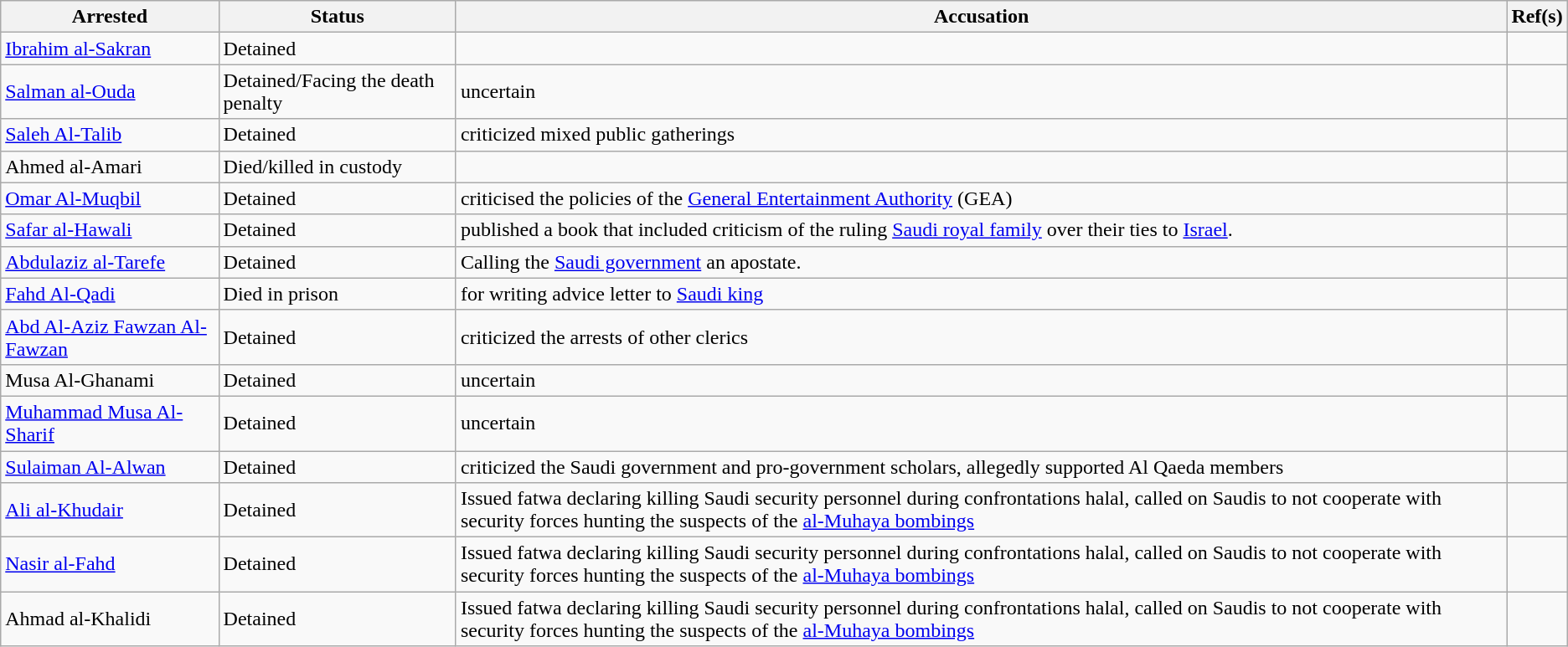<table class="wikitable sortable">
<tr>
<th>Arrested</th>
<th>Status</th>
<th>Accusation</th>
<th>Ref(s)</th>
</tr>
<tr>
<td><a href='#'>Ibrahim al-Sakran</a></td>
<td>Detained</td>
<td></td>
<td></td>
</tr>
<tr>
<td><a href='#'>Salman al-Ouda</a></td>
<td>Detained/Facing the death penalty</td>
<td>uncertain</td>
<td></td>
</tr>
<tr>
<td><a href='#'>Saleh Al-Talib</a></td>
<td>Detained</td>
<td>criticized mixed public gatherings</td>
<td></td>
</tr>
<tr>
<td>Ahmed al-Amari</td>
<td>Died/killed in custody</td>
<td></td>
<td></td>
</tr>
<tr>
<td><a href='#'>Omar Al-Muqbil</a></td>
<td>Detained</td>
<td>criticised the policies of the <a href='#'>General Entertainment Authority</a> (GEA)</td>
<td></td>
</tr>
<tr>
<td><a href='#'>Safar al-Hawali</a></td>
<td>Detained</td>
<td>published a book that included criticism of the ruling <a href='#'>Saudi royal family</a> over their ties to  <a href='#'>Israel</a>.</td>
<td></td>
</tr>
<tr>
<td><a href='#'>Abdulaziz al-Tarefe</a></td>
<td>Detained</td>
<td>Calling the <a href='#'>Saudi government</a> an apostate.</td>
<td></td>
</tr>
<tr>
<td><a href='#'>Fahd Al-Qadi</a></td>
<td>Died in prison</td>
<td>for writing advice letter to <a href='#'>Saudi king</a></td>
<td></td>
</tr>
<tr>
<td><a href='#'>Abd Al-Aziz Fawzan Al-Fawzan</a></td>
<td>Detained</td>
<td>criticized the arrests of other clerics</td>
<td></td>
</tr>
<tr>
<td>Musa Al-Ghanami</td>
<td>Detained</td>
<td>uncertain</td>
<td></td>
</tr>
<tr>
<td><a href='#'>Muhammad Musa Al-Sharif</a></td>
<td>Detained</td>
<td>uncertain</td>
<td></td>
</tr>
<tr>
<td><a href='#'>Sulaiman Al-Alwan</a></td>
<td>Detained</td>
<td>criticized the Saudi government and pro-government scholars, allegedly supported Al Qaeda members</td>
<td></td>
</tr>
<tr>
<td><a href='#'>Ali al-Khudair</a></td>
<td>Detained</td>
<td>Issued fatwa declaring killing Saudi security personnel during confrontations halal, called on Saudis to not cooperate with security forces hunting the suspects of the <a href='#'>al-Muhaya bombings</a></td>
<td></td>
</tr>
<tr>
<td><a href='#'>Nasir al-Fahd</a></td>
<td>Detained</td>
<td>Issued fatwa declaring killing Saudi security personnel during confrontations halal, called on Saudis to not cooperate with security forces hunting the suspects of the <a href='#'>al-Muhaya bombings</a></td>
<td></td>
</tr>
<tr>
<td>Ahmad al-Khalidi</td>
<td>Detained</td>
<td>Issued fatwa declaring killing Saudi security personnel during confrontations halal, called on Saudis to not cooperate with security forces hunting the suspects of the <a href='#'>al-Muhaya bombings</a></td>
<td></td>
</tr>
</table>
